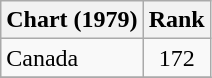<table class="wikitable">
<tr>
<th>Chart (1979)</th>
<th style="text-align:center;">Rank</th>
</tr>
<tr>
<td>Canada </td>
<td style="text-align:center;">172</td>
</tr>
<tr>
</tr>
</table>
